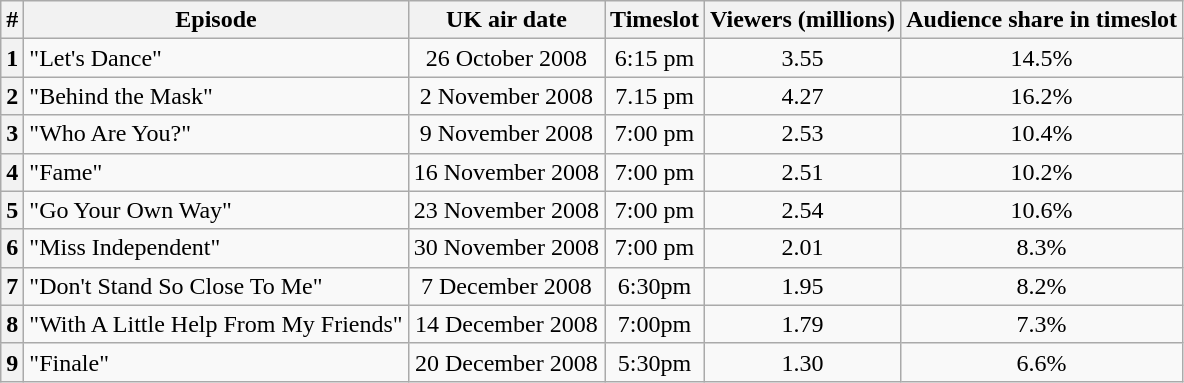<table class="wikitable sortable" style="text-align:center">
<tr>
<th>#</th>
<th>Episode</th>
<th>UK air date</th>
<th>Timeslot</th>
<th>Viewers (millions)</th>
<th>Audience share in timeslot</th>
</tr>
<tr>
<th>1</th>
<td style="text-align:left;">"Let's Dance"</td>
<td>26 October 2008</td>
<td>6:15 pm</td>
<td>3.55</td>
<td>14.5%</td>
</tr>
<tr>
<th>2</th>
<td style="text-align:left;">"Behind the Mask"</td>
<td>2 November 2008</td>
<td>7.15 pm</td>
<td>4.27</td>
<td>16.2%</td>
</tr>
<tr>
<th>3</th>
<td style="text-align:left;">"Who Are You?"</td>
<td>9 November 2008</td>
<td>7:00 pm</td>
<td>2.53</td>
<td>10.4%</td>
</tr>
<tr>
<th>4</th>
<td style="text-align:left;">"Fame"</td>
<td>16 November 2008</td>
<td>7:00 pm</td>
<td>2.51</td>
<td>10.2%</td>
</tr>
<tr>
<th>5</th>
<td style="text-align:left;">"Go Your Own Way"</td>
<td>23 November 2008</td>
<td>7:00 pm</td>
<td>2.54</td>
<td>10.6%</td>
</tr>
<tr>
<th>6</th>
<td style="text-align:left;">"Miss Independent"</td>
<td>30 November 2008</td>
<td>7:00 pm</td>
<td>2.01</td>
<td>8.3%</td>
</tr>
<tr>
<th>7</th>
<td style="text-align:left;">"Don't Stand So Close To Me"</td>
<td>7 December 2008</td>
<td>6:30pm</td>
<td>1.95</td>
<td>8.2%</td>
</tr>
<tr>
<th>8</th>
<td style="text-align:left;">"With A Little Help From My Friends"</td>
<td>14 December 2008</td>
<td>7:00pm</td>
<td>1.79</td>
<td>7.3%</td>
</tr>
<tr>
<th>9</th>
<td style="text-align:left;">"Finale"</td>
<td>20 December 2008</td>
<td>5:30pm</td>
<td>1.30</td>
<td>6.6%</td>
</tr>
</table>
